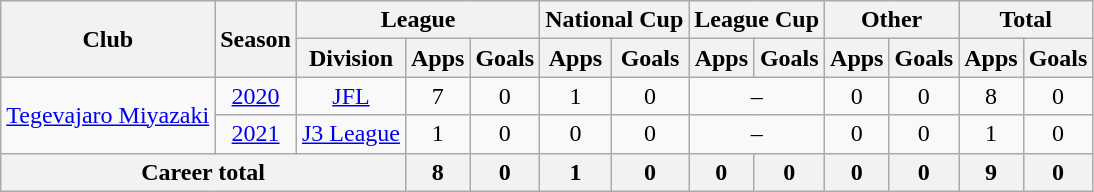<table class="wikitable" style="text-align: center">
<tr>
<th rowspan="2">Club</th>
<th rowspan="2">Season</th>
<th colspan="3">League</th>
<th colspan="2">National Cup</th>
<th colspan="2">League Cup</th>
<th colspan="2">Other</th>
<th colspan="2">Total</th>
</tr>
<tr>
<th>Division</th>
<th>Apps</th>
<th>Goals</th>
<th>Apps</th>
<th>Goals</th>
<th>Apps</th>
<th>Goals</th>
<th>Apps</th>
<th>Goals</th>
<th>Apps</th>
<th>Goals</th>
</tr>
<tr>
<td rowspan="2"><a href='#'>Tegevajaro Miyazaki</a></td>
<td><a href='#'>2020</a></td>
<td><a href='#'>JFL</a></td>
<td>7</td>
<td>0</td>
<td>1</td>
<td>0</td>
<td colspan="2">–</td>
<td>0</td>
<td>0</td>
<td>8</td>
<td>0</td>
</tr>
<tr>
<td><a href='#'>2021</a></td>
<td><a href='#'>J3 League</a></td>
<td>1</td>
<td>0</td>
<td>0</td>
<td>0</td>
<td colspan="2">–</td>
<td>0</td>
<td>0</td>
<td>1</td>
<td>0</td>
</tr>
<tr>
<th colspan=3>Career total</th>
<th>8</th>
<th>0</th>
<th>1</th>
<th>0</th>
<th>0</th>
<th>0</th>
<th>0</th>
<th>0</th>
<th>9</th>
<th>0</th>
</tr>
</table>
